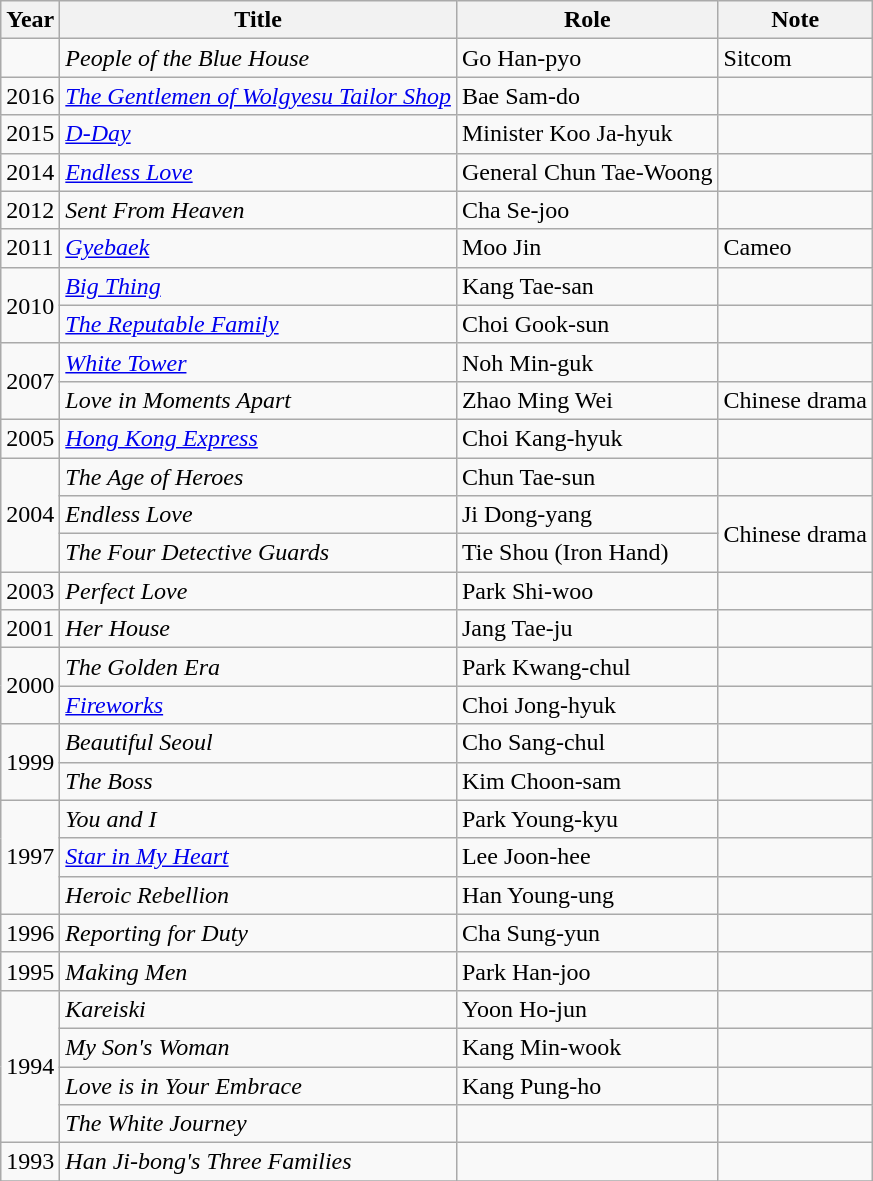<table class="wikitable">
<tr>
<th>Year</th>
<th>Title</th>
<th>Role</th>
<th>Note</th>
</tr>
<tr>
<td></td>
<td><em>People of the Blue House</em></td>
<td>Go Han-pyo</td>
<td>Sitcom</td>
</tr>
<tr>
<td>2016</td>
<td><em><a href='#'>The Gentlemen of Wolgyesu Tailor Shop</a></em></td>
<td>Bae Sam-do</td>
<td></td>
</tr>
<tr>
<td>2015</td>
<td><em><a href='#'>D-Day</a></em></td>
<td>Minister Koo Ja-hyuk</td>
<td></td>
</tr>
<tr>
<td>2014</td>
<td><em><a href='#'>Endless Love</a></em></td>
<td>General Chun Tae-Woong</td>
<td></td>
</tr>
<tr>
<td>2012</td>
<td><em>Sent From Heaven</em></td>
<td>Cha Se-joo</td>
<td></td>
</tr>
<tr>
<td>2011</td>
<td><em><a href='#'>Gyebaek</a></em></td>
<td>Moo Jin</td>
<td>Cameo</td>
</tr>
<tr>
<td rowspan=2>2010</td>
<td><em><a href='#'>Big Thing</a></em></td>
<td>Kang Tae-san</td>
<td></td>
</tr>
<tr>
<td><em><a href='#'>The Reputable Family</a></em></td>
<td>Choi Gook-sun</td>
<td></td>
</tr>
<tr>
<td rowspan=2>2007</td>
<td><em><a href='#'>White Tower</a></em></td>
<td>Noh Min-guk</td>
<td></td>
</tr>
<tr>
<td><em>Love in Moments Apart</em></td>
<td>Zhao Ming Wei</td>
<td>Chinese drama</td>
</tr>
<tr>
<td>2005</td>
<td><em><a href='#'>Hong Kong Express</a></em></td>
<td>Choi Kang-hyuk</td>
<td></td>
</tr>
<tr>
<td rowspan=3>2004</td>
<td><em>The Age of Heroes</em></td>
<td>Chun Tae-sun</td>
<td></td>
</tr>
<tr>
<td><em>Endless Love</em></td>
<td>Ji Dong-yang</td>
<td rowspan=2>Chinese drama</td>
</tr>
<tr>
<td><em>The Four Detective Guards</em></td>
<td>Tie Shou (Iron Hand)</td>
</tr>
<tr>
<td>2003</td>
<td><em>Perfect Love</em></td>
<td>Park Shi-woo</td>
<td></td>
</tr>
<tr>
<td>2001</td>
<td><em>Her House</em></td>
<td>Jang Tae-ju</td>
<td></td>
</tr>
<tr>
<td rowspan=2>2000</td>
<td><em>The Golden Era</em></td>
<td>Park Kwang-chul</td>
<td></td>
</tr>
<tr>
<td><em><a href='#'>Fireworks</a></em></td>
<td>Choi Jong-hyuk</td>
<td></td>
</tr>
<tr>
<td rowspan=2>1999</td>
<td><em>Beautiful Seoul</em></td>
<td>Cho Sang-chul</td>
<td></td>
</tr>
<tr>
<td><em>The Boss</em></td>
<td>Kim Choon-sam</td>
<td></td>
</tr>
<tr>
<td rowspan=3>1997</td>
<td><em>You and I</em></td>
<td>Park Young-kyu</td>
<td></td>
</tr>
<tr>
<td><em><a href='#'>Star in My Heart</a></em></td>
<td>Lee Joon-hee</td>
<td></td>
</tr>
<tr>
<td><em>Heroic Rebellion</em></td>
<td>Han Young-ung</td>
<td></td>
</tr>
<tr>
<td>1996</td>
<td><em>Reporting for Duty</em></td>
<td>Cha Sung-yun</td>
<td></td>
</tr>
<tr>
<td>1995</td>
<td><em>Making Men</em></td>
<td>Park Han-joo</td>
<td></td>
</tr>
<tr>
<td rowspan=4>1994</td>
<td><em>Kareiski</em></td>
<td>Yoon Ho-jun</td>
<td></td>
</tr>
<tr>
<td><em>My Son's Woman</em></td>
<td>Kang Min-wook</td>
<td></td>
</tr>
<tr>
<td><em>Love is in Your Embrace</em></td>
<td>Kang Pung-ho</td>
<td></td>
</tr>
<tr>
<td><em>The White Journey</em></td>
<td></td>
<td></td>
</tr>
<tr>
<td>1993</td>
<td><em>Han Ji-bong's Three Families</em></td>
<td></td>
<td></td>
</tr>
<tr>
</tr>
</table>
